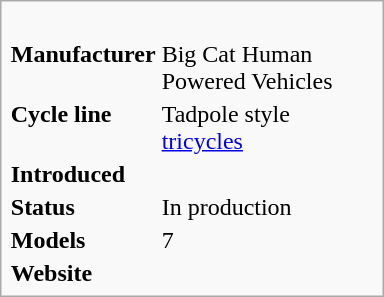<table class="infobox" style="width:16em;">
<tr>
<td colspan=2 style="text-align:left; font-size:smaller;"><br></td>
</tr>
<tr>
<td><strong>Manufacturer</strong></td>
<td>Big Cat Human Powered Vehicles</td>
</tr>
<tr>
<td><strong>Cycle line</strong></td>
<td>Tadpole style <a href='#'>tricycles</a></td>
</tr>
<tr>
<td><strong>Introduced</strong></td>
<td></td>
</tr>
<tr>
<td><strong>Status</strong></td>
<td>In production</td>
</tr>
<tr>
<td><strong>Models</strong></td>
<td>7</td>
</tr>
<tr>
<td><strong>Website</strong></td>
<td></td>
</tr>
</table>
